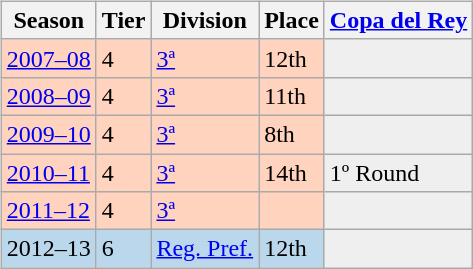<table>
<tr>
<td valign="top" width=0%><br><table class="wikitable">
<tr style="background:#f0f6fa;">
<th>Season</th>
<th>Tier</th>
<th>Division</th>
<th>Place</th>
<th><a href='#'>Copa del Rey</a></th>
</tr>
<tr>
<td style="background:#FFD3BD;"><a href='#'>2007–08</a></td>
<td style="background:#FFD3BD;">4</td>
<td style="background:#FFD3BD;"><a href='#'>3ª</a></td>
<td style="background:#FFD3BD;">12th</td>
<th style="background:#efefef;"></th>
</tr>
<tr>
<td style="background:#FFD3BD;"><a href='#'>2008–09</a></td>
<td style="background:#FFD3BD;">4</td>
<td style="background:#FFD3BD;"><a href='#'>3ª</a></td>
<td style="background:#FFD3BD;">11th</td>
<td style="background:#efefef;"></td>
</tr>
<tr>
<td style="background:#FFD3BD;"><a href='#'>2009–10</a></td>
<td style="background:#FFD3BD;">4</td>
<td style="background:#FFD3BD;"><a href='#'>3ª</a></td>
<td style="background:#FFD3BD;">8th</td>
<td style="background:#efefef;"></td>
</tr>
<tr>
<td style="background:#FFD3BD;"><a href='#'>2010–11</a></td>
<td style="background:#FFD3BD;">4</td>
<td style="background:#FFD3BD;"><a href='#'>3ª</a></td>
<td style="background:#FFD3BD;">14th</td>
<td style="background:#efefef;">1º Round</td>
</tr>
<tr>
<td style="background:#FFD3BD;"><a href='#'>2011–12</a></td>
<td style="background:#FFD3BD;">4</td>
<td style="background:#FFD3BD;"><a href='#'>3ª</a></td>
<td style="background:#FFD3BD;"></td>
<td style="background:#efefef;"></td>
</tr>
<tr>
<td style="background:#BBD7EC;">2012–13</td>
<td style="background:#BBD7EC;">6</td>
<td style="background:#BBD7EC;"><a href='#'>Reg. Pref.</a></td>
<td style="background:#BBD7EC;">12th</td>
<th style="background:#efefef;"></th>
</tr>
</table>
</td>
</tr>
</table>
